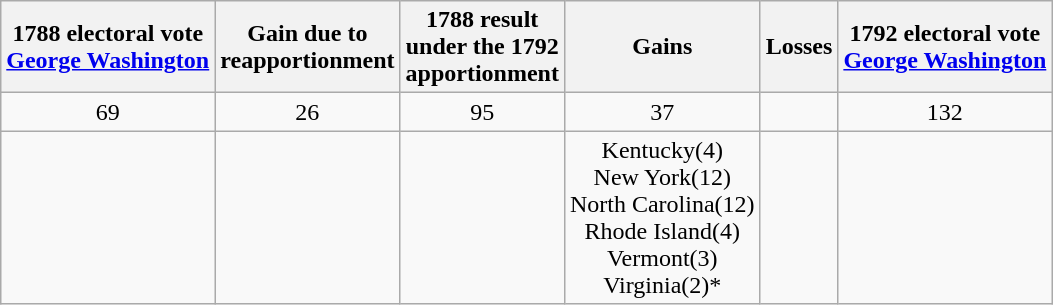<table class="wikitable" style="text-align:center">
<tr>
<th>1788 electoral vote<br><a href='#'>George Washington</a></th>
<th>Gain due to<br>reapportionment</th>
<th>1788 result<br>under the 1792<br>apportionment</th>
<th>Gains</th>
<th>Losses</th>
<th>1792 electoral vote<br><a href='#'>George Washington </a></th>
</tr>
<tr>
<td>69</td>
<td> 26</td>
<td>95</td>
<td> 37</td>
<td></td>
<td>132</td>
</tr>
<tr>
<td></td>
<td></td>
<td></td>
<td>Kentucky(4)<br>New York(12)<br>North Carolina(12)<br>Rhode Island(4)<br>Vermont(3)<br>Virginia(2)*</td>
<td></td>
<td></td>
</tr>
</table>
